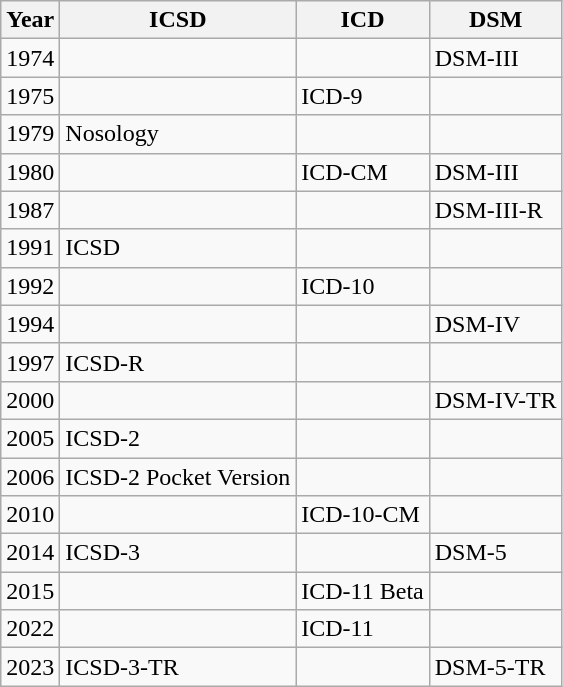<table class="wikitable">
<tr>
<th>Year</th>
<th>ICSD</th>
<th>ICD</th>
<th>DSM</th>
</tr>
<tr>
<td>1974</td>
<td></td>
<td></td>
<td>DSM-III</td>
</tr>
<tr>
<td>1975</td>
<td></td>
<td>ICD-9</td>
<td></td>
</tr>
<tr>
<td>1979</td>
<td>Nosology</td>
<td></td>
<td></td>
</tr>
<tr>
<td>1980</td>
<td></td>
<td>ICD-CM</td>
<td>DSM-III</td>
</tr>
<tr>
<td>1987</td>
<td></td>
<td></td>
<td>DSM-III-R</td>
</tr>
<tr>
<td>1991</td>
<td>ICSD</td>
<td></td>
<td></td>
</tr>
<tr>
<td>1992</td>
<td></td>
<td>ICD-10</td>
<td></td>
</tr>
<tr>
<td>1994</td>
<td></td>
<td></td>
<td>DSM-IV</td>
</tr>
<tr>
<td>1997</td>
<td>ICSD-R</td>
<td></td>
<td></td>
</tr>
<tr>
<td>2000</td>
<td></td>
<td></td>
<td>DSM-IV-TR</td>
</tr>
<tr>
<td>2005</td>
<td>ICSD-2</td>
<td></td>
<td></td>
</tr>
<tr>
<td>2006</td>
<td>ICSD-2 Pocket Version</td>
<td></td>
<td></td>
</tr>
<tr>
<td>2010</td>
<td></td>
<td>ICD-10-CM</td>
<td></td>
</tr>
<tr>
<td>2014</td>
<td>ICSD-3</td>
<td></td>
<td>DSM-5</td>
</tr>
<tr>
<td>2015</td>
<td></td>
<td>ICD-11 Beta</td>
<td></td>
</tr>
<tr>
<td>2022</td>
<td></td>
<td>ICD-11</td>
<td></td>
</tr>
<tr>
<td>2023</td>
<td>ICSD-3-TR</td>
<td></td>
<td>DSM-5-TR</td>
</tr>
</table>
